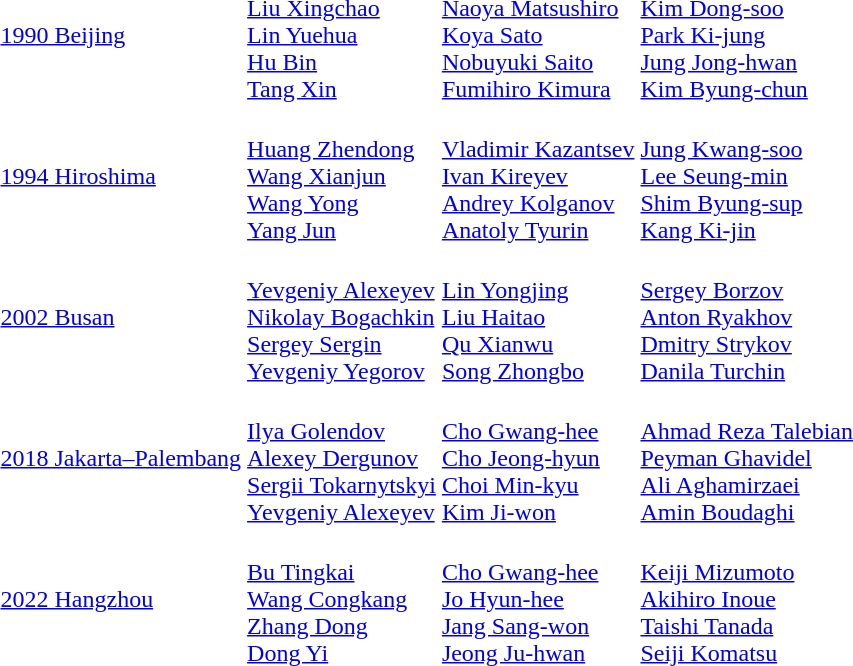<table>
<tr>
<td><a href='#'>1990 Beijing</a></td>
<td><br><a href='#'>Liu Xingchao</a><br><a href='#'>Lin Yuehua</a><br><a href='#'>Hu Bin</a><br><a href='#'>Tang Xin</a></td>
<td><br><a href='#'>Naoya Matsushiro</a><br><a href='#'>Koya Sato</a><br><a href='#'>Nobuyuki Saito</a><br><a href='#'>Fumihiro Kimura</a></td>
<td><br><a href='#'>Kim Dong-soo</a><br><a href='#'>Park Ki-jung</a><br><a href='#'>Jung Jong-hwan</a><br><a href='#'>Kim Byung-chun</a></td>
</tr>
<tr>
<td><a href='#'>1994 Hiroshima</a></td>
<td><br><a href='#'>Huang Zhendong</a><br><a href='#'>Wang Xianjun</a><br><a href='#'>Wang Yong</a><br><a href='#'>Yang Jun</a></td>
<td><br><a href='#'>Vladimir Kazantsev</a><br><a href='#'>Ivan Kireyev</a><br><a href='#'>Andrey Kolganov</a><br><a href='#'>Anatoly Tyurin</a></td>
<td><br><a href='#'>Jung Kwang-soo</a><br><a href='#'>Lee Seung-min</a><br><a href='#'>Shim Byung-sup</a><br><a href='#'>Kang Ki-jin</a></td>
</tr>
<tr>
<td><a href='#'>2002 Busan</a></td>
<td><br><a href='#'>Yevgeniy Alexeyev</a><br><a href='#'>Nikolay Bogachkin</a><br><a href='#'>Sergey Sergin</a><br><a href='#'>Yevgeniy Yegorov</a></td>
<td><br><a href='#'>Lin Yongjing</a><br><a href='#'>Liu Haitao</a><br><a href='#'>Qu Xianwu</a><br><a href='#'>Song Zhongbo</a></td>
<td><br><a href='#'>Sergey Borzov</a><br><a href='#'>Anton Ryakhov</a><br><a href='#'>Dmitry Strykov</a><br><a href='#'>Danila Turchin</a></td>
</tr>
<tr>
<td><a href='#'>2018 Jakarta–Palembang</a></td>
<td><br><a href='#'>Ilya Golendov</a><br><a href='#'>Alexey Dergunov</a><br><a href='#'>Sergii Tokarnytskyi</a><br><a href='#'>Yevgeniy Alexeyev</a></td>
<td><br><a href='#'>Cho Gwang-hee</a><br><a href='#'>Cho Jeong-hyun</a><br><a href='#'>Choi Min-kyu</a><br><a href='#'>Kim Ji-won</a></td>
<td><br><a href='#'>Ahmad Reza Talebian</a><br><a href='#'>Peyman Ghavidel</a><br><a href='#'>Ali Aghamirzaei</a><br><a href='#'>Amin Boudaghi</a></td>
</tr>
<tr>
<td><a href='#'>2022 Hangzhou</a></td>
<td><br><a href='#'>Bu Tingkai</a><br><a href='#'>Wang Congkang</a><br><a href='#'>Zhang Dong</a><br><a href='#'>Dong Yi</a></td>
<td><br><a href='#'>Cho Gwang-hee</a><br><a href='#'>Jo Hyun-hee</a><br><a href='#'>Jang Sang-won</a><br><a href='#'>Jeong Ju-hwan</a></td>
<td><br><a href='#'>Keiji Mizumoto</a><br><a href='#'>Akihiro Inoue</a><br><a href='#'>Taishi Tanada</a><br><a href='#'>Seiji Komatsu</a></td>
</tr>
</table>
